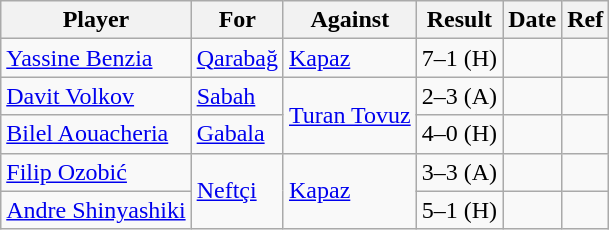<table class="wikitable sortable">
<tr>
<th>Player</th>
<th>For</th>
<th>Against</th>
<th style="text-align:center">Result</th>
<th>Date</th>
<th>Ref</th>
</tr>
<tr>
<td> <a href='#'>Yassine Benzia</a></td>
<td><a href='#'>Qarabağ</a></td>
<td><a href='#'>Kapaz</a></td>
<td style="text-align:center;">7–1 (H)</td>
<td></td>
<td></td>
</tr>
<tr>
<td> <a href='#'>Davit Volkov</a></td>
<td><a href='#'>Sabah</a></td>
<td rowspan="2"><a href='#'>Turan Tovuz</a></td>
<td style="text-align:center;">2–3 (A)</td>
<td></td>
<td></td>
</tr>
<tr>
<td> <a href='#'>Bilel Aouacheria</a></td>
<td><a href='#'>Gabala</a></td>
<td style="text-align:center;">4–0 (H)</td>
<td></td>
<td></td>
</tr>
<tr>
<td> <a href='#'>Filip Ozobić</a></td>
<td rowspan="2"><a href='#'>Neftçi</a></td>
<td rowspan="2"><a href='#'>Kapaz</a></td>
<td style="text-align:center;">3–3 (A)</td>
<td></td>
<td></td>
</tr>
<tr>
<td> <a href='#'>Andre Shinyashiki</a></td>
<td style="text-align:center;">5–1 (H)</td>
<td></td>
<td></td>
</tr>
</table>
